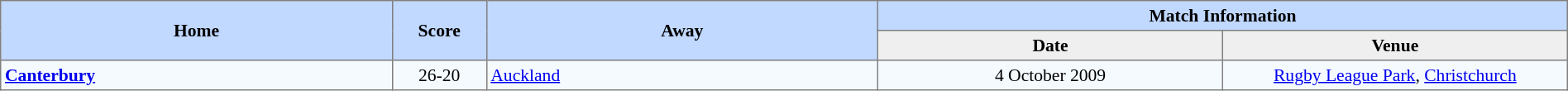<table border=1 style="border-collapse:collapse; font-size:90%; text-align:center;" cellpadding=3 cellspacing=0 width=100%>
<tr bgcolor=#C1D8FF>
<th rowspan=2 width=25%>Home</th>
<th rowspan=2 width=6%>Score</th>
<th rowspan=2 width=25%>Away</th>
<th colspan=6>Match Information</th>
</tr>
<tr bgcolor=#EFEFEF>
<th width=22%>Date</th>
<th width=22%>Venue</th>
</tr>
<tr bgcolor=#F5FAFF>
<td align=left> <strong><a href='#'>Canterbury</a></strong></td>
<td>26-20</td>
<td align=left> <a href='#'>Auckland</a></td>
<td>4 October 2009</td>
<td><a href='#'>Rugby League Park</a>, <a href='#'>Christchurch</a></td>
</tr>
</table>
